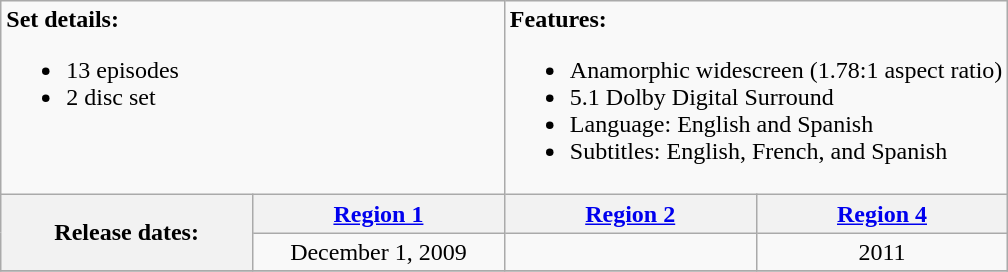<table class="wikitable">
<tr>
<td colspan="2" width="30%" valign="top"><strong>Set details:</strong><br><ul><li>13 episodes</li><li>2 disc set</li></ul></td>
<td colspan="3" valign=top><strong>Features:</strong><br><ul><li>Anamorphic widescreen (1.78:1 aspect ratio)</li><li>5.1 Dolby Digital Surround</li><li>Language: English and Spanish</li><li>Subtitles: English, French, and Spanish</li></ul></td>
</tr>
<tr>
<th rowspan="2" width="25%">Release dates:</th>
<th width="25%"><a href='#'>Region 1</a></th>
<th width="25%"><a href='#'>Region 2</a></th>
<th width="25%"><a href='#'>Region 4</a></th>
</tr>
<tr>
<td align="center">December 1, 2009</td>
<td align="center"></td>
<td align="center">2011</td>
</tr>
<tr>
</tr>
</table>
